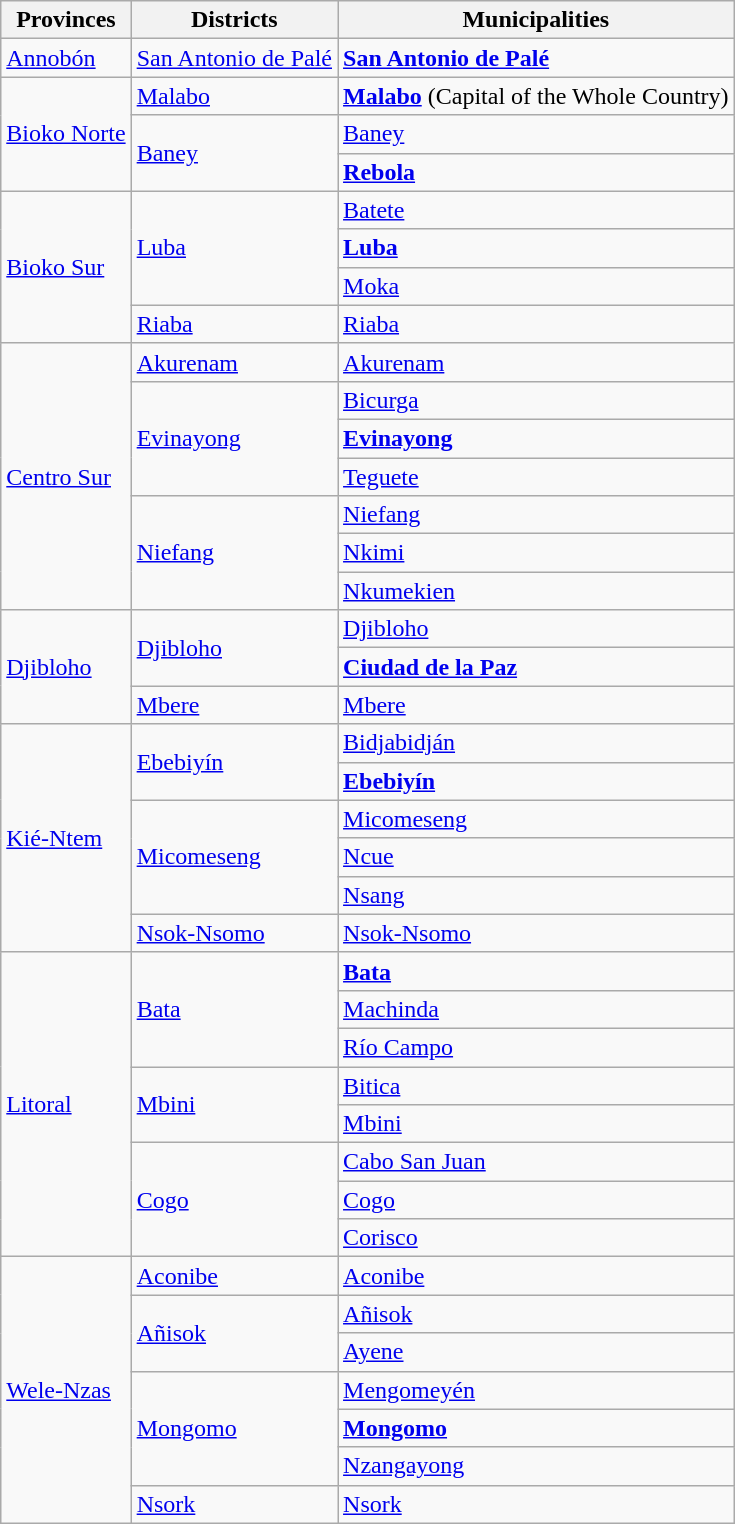<table class="wikitable sortable">
<tr>
<th>Provinces</th>
<th>Districts</th>
<th>Municipalities</th>
</tr>
<tr>
<td><a href='#'>Annobón</a></td>
<td><a href='#'>San Antonio de Palé</a></td>
<td><strong><a href='#'>San Antonio de Palé</a></strong></td>
</tr>
<tr>
<td rowspan="3"><a href='#'>Bioko Norte</a></td>
<td><a href='#'>Malabo</a></td>
<td><strong><a href='#'>Malabo</a></strong> (Capital of the Whole Country)</td>
</tr>
<tr>
<td rowspan="2"><a href='#'>Baney</a></td>
<td><a href='#'>Baney</a></td>
</tr>
<tr>
<td><a href='#'><strong>Rebola</strong></a></td>
</tr>
<tr>
<td rowspan="4"><a href='#'>Bioko Sur</a></td>
<td rowspan="3"><a href='#'>Luba</a></td>
<td><a href='#'>Batete</a></td>
</tr>
<tr>
<td><strong><a href='#'>Luba</a></strong></td>
</tr>
<tr>
<td><a href='#'>Moka</a></td>
</tr>
<tr>
<td><a href='#'>Riaba</a></td>
<td><a href='#'>Riaba</a></td>
</tr>
<tr>
<td rowspan="7" valign="middle"><a href='#'>Centro Sur</a></td>
<td><a href='#'>Akurenam</a></td>
<td><a href='#'>Akurenam</a></td>
</tr>
<tr>
<td rowspan="3"><a href='#'>Evinayong</a></td>
<td><a href='#'>Bicurga</a></td>
</tr>
<tr>
<td><strong><a href='#'>Evinayong</a></strong></td>
</tr>
<tr>
<td><a href='#'>Teguete</a></td>
</tr>
<tr>
<td rowspan="3"><a href='#'>Niefang</a></td>
<td><a href='#'>Niefang</a></td>
</tr>
<tr>
<td><a href='#'>Nkimi</a></td>
</tr>
<tr>
<td><a href='#'>Nkumekien</a></td>
</tr>
<tr>
<td rowspan="3"><a href='#'>Djibloho</a></td>
<td rowspan="2"><a href='#'>Djibloho</a></td>
<td><a href='#'>Djibloho</a></td>
</tr>
<tr>
<td><a href='#'><strong>Ciudad de la Paz</strong></a></td>
</tr>
<tr>
<td><a href='#'>Mbere</a></td>
<td><a href='#'>Mbere</a></td>
</tr>
<tr>
<td rowspan="6"><a href='#'>Kié-Ntem</a></td>
<td rowspan="2"><a href='#'>Ebebiyín</a></td>
<td><a href='#'>Bidjabidján</a></td>
</tr>
<tr>
<td><strong><a href='#'>Ebebiyín</a></strong></td>
</tr>
<tr>
<td rowspan="3"><a href='#'>Micomeseng</a></td>
<td><a href='#'>Micomeseng</a></td>
</tr>
<tr>
<td><a href='#'>Ncue</a></td>
</tr>
<tr>
<td><a href='#'>Nsang</a></td>
</tr>
<tr>
<td><a href='#'>Nsok-Nsomo</a></td>
<td><a href='#'>Nsok-Nsomo</a></td>
</tr>
<tr>
<td rowspan="8"><a href='#'>Litoral</a></td>
<td rowspan="3"><a href='#'>Bata</a></td>
<td><strong><a href='#'>Bata</a></strong></td>
</tr>
<tr>
<td><a href='#'>Machinda</a></td>
</tr>
<tr>
<td><a href='#'>Río Campo</a></td>
</tr>
<tr>
<td rowspan="2"><a href='#'>Mbini</a></td>
<td><a href='#'>Bitica</a></td>
</tr>
<tr>
<td><a href='#'>Mbini</a></td>
</tr>
<tr>
<td rowspan="3"><a href='#'>Cogo</a></td>
<td><a href='#'>Cabo San Juan</a></td>
</tr>
<tr>
<td><a href='#'>Cogo</a></td>
</tr>
<tr>
<td><a href='#'>Corisco</a></td>
</tr>
<tr>
<td rowspan="7"><a href='#'>Wele-Nzas</a></td>
<td><a href='#'>Aconibe</a></td>
<td><a href='#'>Aconibe</a></td>
</tr>
<tr>
<td rowspan="2"><a href='#'>Añisok</a></td>
<td><a href='#'>Añisok</a></td>
</tr>
<tr>
<td><a href='#'>Ayene</a></td>
</tr>
<tr>
<td rowspan="3"><a href='#'>Mongomo</a></td>
<td><a href='#'>Mengomeyén</a></td>
</tr>
<tr>
<td><strong><a href='#'>Mongomo</a></strong></td>
</tr>
<tr>
<td><a href='#'>Nzangayong</a></td>
</tr>
<tr>
<td><a href='#'>Nsork</a></td>
<td><a href='#'>Nsork</a></td>
</tr>
</table>
